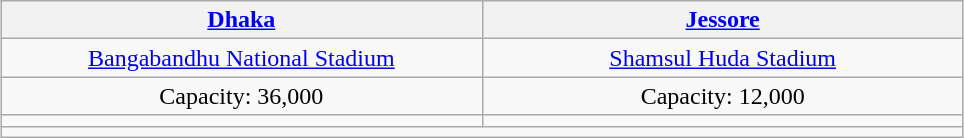<table class="wikitable" style="text-align:center; margin:1em auto;">
<tr>
<th width="33%"><a href='#'>Dhaka</a></th>
<th width="33%"><a href='#'>Jessore</a></th>
</tr>
<tr>
<td><a href='#'>Bangabandhu National Stadium</a></td>
<td><a href='#'>Shamsul Huda Stadium</a></td>
</tr>
<tr>
<td>Capacity: 36,000</td>
<td>Capacity: 12,000</td>
</tr>
<tr>
<td></td>
<td></td>
</tr>
<tr>
<td colspan=3></td>
</tr>
</table>
